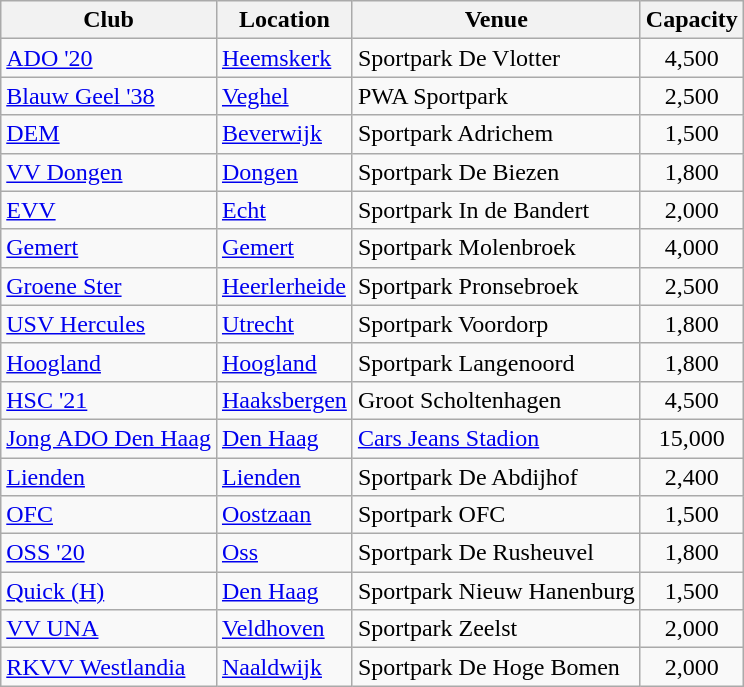<table class="wikitable sortable">
<tr>
<th>Club</th>
<th>Location</th>
<th>Venue</th>
<th>Capacity</th>
</tr>
<tr>
<td><a href='#'>ADO '20</a></td>
<td><a href='#'>Heemskerk</a></td>
<td>Sportpark De Vlotter</td>
<td style="text-align: center;">4,500</td>
</tr>
<tr>
<td><a href='#'>Blauw Geel '38</a></td>
<td><a href='#'>Veghel</a></td>
<td>PWA Sportpark</td>
<td style="text-align: center;">2,500</td>
</tr>
<tr>
<td><a href='#'>DEM</a></td>
<td><a href='#'>Beverwijk</a></td>
<td>Sportpark Adrichem</td>
<td style="text-align: center;">1,500</td>
</tr>
<tr>
<td><a href='#'>VV Dongen</a></td>
<td><a href='#'>Dongen</a></td>
<td>Sportpark De Biezen</td>
<td style="text-align: center;">1,800</td>
</tr>
<tr>
<td><a href='#'>EVV</a></td>
<td><a href='#'>Echt</a></td>
<td>Sportpark In de Bandert</td>
<td style="text-align: center;">2,000</td>
</tr>
<tr>
<td><a href='#'>Gemert</a></td>
<td><a href='#'>Gemert</a></td>
<td>Sportpark Molenbroek</td>
<td style="text-align: center;">4,000</td>
</tr>
<tr>
<td><a href='#'>Groene Ster</a></td>
<td><a href='#'>Heerlerheide</a></td>
<td>Sportpark Pronsebroek</td>
<td style="text-align: center;">2,500</td>
</tr>
<tr>
<td><a href='#'>USV Hercules</a></td>
<td><a href='#'>Utrecht</a></td>
<td>Sportpark Voordorp</td>
<td style="text-align: center;">1,800</td>
</tr>
<tr>
<td><a href='#'>Hoogland</a></td>
<td><a href='#'>Hoogland</a></td>
<td>Sportpark Langenoord</td>
<td style="text-align: center;">1,800</td>
</tr>
<tr>
<td><a href='#'>HSC '21</a></td>
<td><a href='#'>Haaksbergen</a></td>
<td>Groot Scholtenhagen</td>
<td style="text-align: center;">4,500</td>
</tr>
<tr>
<td><a href='#'>Jong ADO Den Haag</a></td>
<td><a href='#'>Den Haag</a></td>
<td><a href='#'>Cars Jeans Stadion</a></td>
<td style="text-align: center;">15,000</td>
</tr>
<tr>
<td><a href='#'>Lienden</a></td>
<td><a href='#'>Lienden</a></td>
<td>Sportpark De Abdijhof</td>
<td style="text-align: center;">2,400</td>
</tr>
<tr>
<td><a href='#'>OFC</a></td>
<td><a href='#'>Oostzaan</a></td>
<td>Sportpark OFC</td>
<td style="text-align: center;">1,500</td>
</tr>
<tr>
<td><a href='#'>OSS '20</a></td>
<td><a href='#'>Oss</a></td>
<td>Sportpark De Rusheuvel</td>
<td style="text-align: center;">1,800</td>
</tr>
<tr>
<td><a href='#'>Quick (H)</a></td>
<td><a href='#'>Den Haag</a></td>
<td>Sportpark Nieuw Hanenburg</td>
<td style="text-align: center;">1,500</td>
</tr>
<tr>
<td><a href='#'>VV UNA</a></td>
<td><a href='#'>Veldhoven</a></td>
<td>Sportpark Zeelst</td>
<td style="text-align: center;">2,000</td>
</tr>
<tr>
<td><a href='#'>RKVV Westlandia</a></td>
<td><a href='#'>Naaldwijk</a></td>
<td>Sportpark De Hoge Bomen</td>
<td style="text-align: center;">2,000</td>
</tr>
</table>
